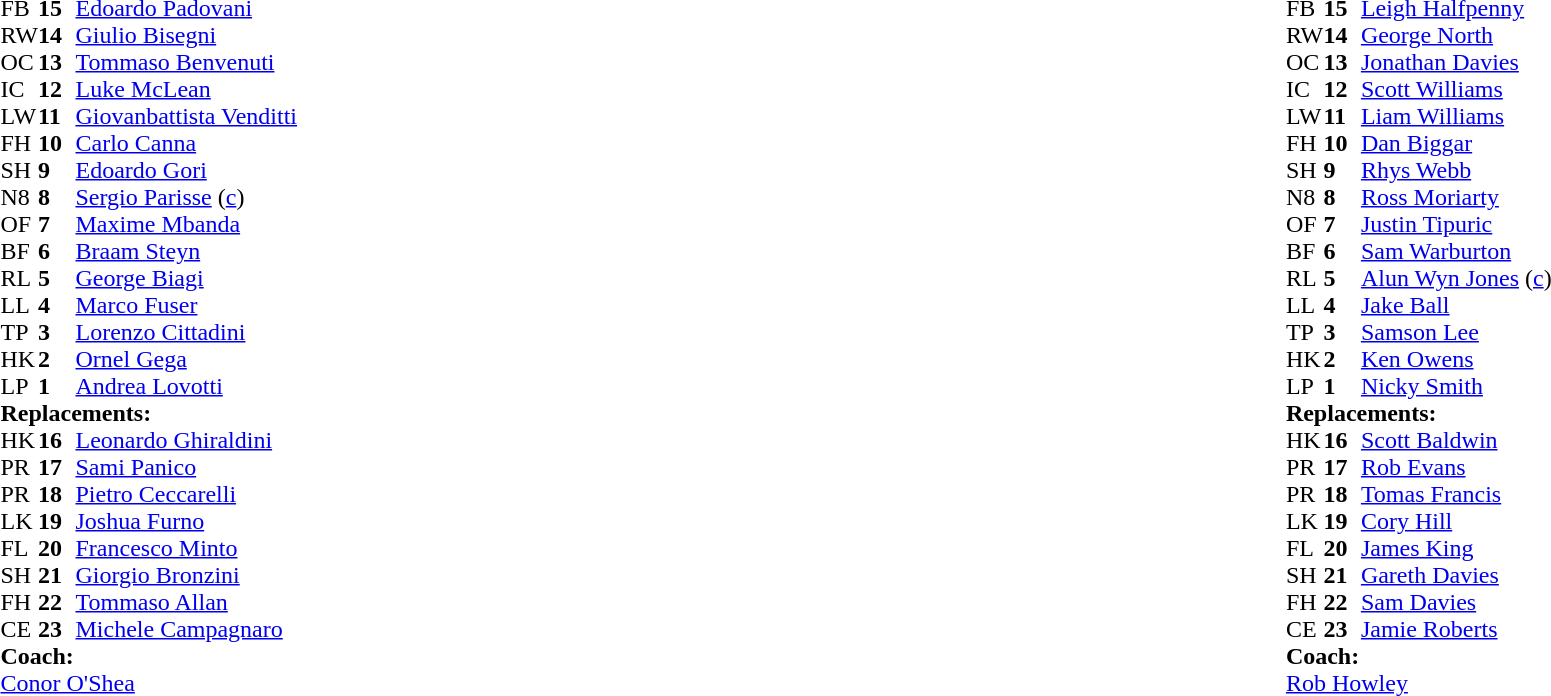<table style="width:100%">
<tr>
<td style="vertical-align:top; width:50%"><br><table cellspacing="0" cellpadding="0">
<tr>
<th width="25"></th>
<th width="25"></th>
</tr>
<tr>
<td>FB</td>
<td><strong>15</strong></td>
<td><a href='#'>Edoardo Padovani</a></td>
<td></td>
<td></td>
<td></td>
</tr>
<tr>
<td>RW</td>
<td><strong>14</strong></td>
<td><a href='#'>Giulio Bisegni</a></td>
<td></td>
<td></td>
<td></td>
</tr>
<tr>
<td>OC</td>
<td><strong>13</strong></td>
<td><a href='#'>Tommaso Benvenuti</a></td>
<td></td>
<td></td>
</tr>
<tr>
<td>IC</td>
<td><strong>12</strong></td>
<td><a href='#'>Luke McLean</a></td>
</tr>
<tr>
<td>LW</td>
<td><strong>11</strong></td>
<td><a href='#'>Giovanbattista Venditti</a></td>
</tr>
<tr>
<td>FH</td>
<td><strong>10</strong></td>
<td><a href='#'>Carlo Canna</a></td>
<td></td>
<td></td>
<td></td>
</tr>
<tr>
<td>SH</td>
<td><strong>9</strong></td>
<td><a href='#'>Edoardo Gori</a></td>
<td></td>
<td></td>
</tr>
<tr>
<td>N8</td>
<td><strong>8</strong></td>
<td><a href='#'>Sergio Parisse</a> (<a href='#'>c</a>)</td>
</tr>
<tr>
<td>OF</td>
<td><strong>7</strong></td>
<td><a href='#'>Maxime Mbanda</a></td>
</tr>
<tr>
<td>BF</td>
<td><strong>6</strong></td>
<td><a href='#'>Braam Steyn</a></td>
</tr>
<tr>
<td>RL</td>
<td><strong>5</strong></td>
<td><a href='#'>George Biagi</a></td>
<td></td>
<td></td>
<td></td>
<td></td>
</tr>
<tr>
<td>LL</td>
<td><strong>4</strong></td>
<td><a href='#'>Marco Fuser</a></td>
<td></td>
<td></td>
<td></td>
<td></td>
</tr>
<tr>
<td>TP</td>
<td><strong>3</strong></td>
<td><a href='#'>Lorenzo Cittadini</a></td>
<td></td>
<td></td>
</tr>
<tr>
<td>HK</td>
<td><strong>2</strong></td>
<td><a href='#'>Ornel Gega</a></td>
<td></td>
<td></td>
</tr>
<tr>
<td>LP</td>
<td><strong>1</strong></td>
<td><a href='#'>Andrea Lovotti</a></td>
<td></td>
</tr>
<tr>
<td colspan=3><strong>Replacements:</strong></td>
</tr>
<tr>
<td>HK</td>
<td><strong>16</strong></td>
<td><a href='#'>Leonardo Ghiraldini</a></td>
<td></td>
<td></td>
</tr>
<tr>
<td>PR</td>
<td><strong>17</strong></td>
<td><a href='#'>Sami Panico</a></td>
<td></td>
<td></td>
<td></td>
</tr>
<tr>
<td>PR</td>
<td><strong>18</strong></td>
<td><a href='#'>Pietro Ceccarelli</a></td>
<td></td>
<td></td>
</tr>
<tr>
<td>LK</td>
<td><strong>19</strong></td>
<td><a href='#'>Joshua Furno</a></td>
<td></td>
<td></td>
<td></td>
<td></td>
</tr>
<tr>
<td>FL</td>
<td><strong>20</strong></td>
<td><a href='#'>Francesco Minto</a></td>
<td></td>
<td></td>
<td></td>
<td></td>
</tr>
<tr>
<td>SH</td>
<td><strong>21</strong></td>
<td><a href='#'>Giorgio Bronzini</a></td>
<td></td>
<td></td>
</tr>
<tr>
<td>FH</td>
<td><strong>22</strong></td>
<td><a href='#'>Tommaso Allan</a></td>
<td></td>
<td></td>
</tr>
<tr>
<td>CE</td>
<td><strong>23</strong></td>
<td><a href='#'>Michele Campagnaro</a></td>
<td></td>
<td></td>
</tr>
<tr>
<td colspan=3><strong>Coach:</strong></td>
</tr>
<tr>
<td colspan="4"> <a href='#'>Conor O'Shea</a></td>
</tr>
</table>
</td>
<td style="vertical-align:top"></td>
<td style="vertical-align:top; width:50%"><br><table cellspacing="0" cellpadding="0" style="margin:auto">
<tr>
<th width="25"></th>
<th width="25"></th>
</tr>
<tr>
<td>FB</td>
<td><strong>15</strong></td>
<td><a href='#'>Leigh Halfpenny</a></td>
</tr>
<tr>
<td>RW</td>
<td><strong>14</strong></td>
<td><a href='#'>George North</a></td>
</tr>
<tr>
<td>OC</td>
<td><strong>13</strong></td>
<td><a href='#'>Jonathan Davies</a></td>
</tr>
<tr>
<td>IC</td>
<td><strong>12</strong></td>
<td><a href='#'>Scott Williams</a></td>
<td></td>
<td></td>
</tr>
<tr>
<td>LW</td>
<td><strong>11</strong></td>
<td><a href='#'>Liam Williams</a></td>
</tr>
<tr>
<td>FH</td>
<td><strong>10</strong></td>
<td><a href='#'>Dan Biggar</a></td>
<td></td>
<td></td>
</tr>
<tr>
<td>SH</td>
<td><strong>9</strong></td>
<td><a href='#'>Rhys Webb</a></td>
<td></td>
<td></td>
</tr>
<tr>
<td>N8</td>
<td><strong>8</strong></td>
<td><a href='#'>Ross Moriarty</a></td>
<td></td>
<td></td>
</tr>
<tr>
<td>OF</td>
<td><strong>7</strong></td>
<td><a href='#'>Justin Tipuric</a></td>
</tr>
<tr>
<td>BF</td>
<td><strong>6</strong></td>
<td><a href='#'>Sam Warburton</a></td>
</tr>
<tr>
<td>RL</td>
<td><strong>5</strong></td>
<td><a href='#'>Alun Wyn Jones</a> (<a href='#'>c</a>)</td>
<td></td>
<td></td>
<td></td>
</tr>
<tr>
<td>LL</td>
<td><strong>4</strong></td>
<td><a href='#'>Jake Ball</a></td>
<td></td>
<td></td>
<td></td>
<td></td>
</tr>
<tr>
<td>TP</td>
<td><strong>3</strong></td>
<td><a href='#'>Samson Lee</a></td>
<td></td>
<td></td>
</tr>
<tr>
<td>HK</td>
<td><strong>2</strong></td>
<td><a href='#'>Ken Owens</a></td>
<td></td>
<td></td>
</tr>
<tr>
<td>LP</td>
<td><strong>1</strong></td>
<td><a href='#'>Nicky Smith</a></td>
<td></td>
<td></td>
</tr>
<tr>
<td colspan=3><strong>Replacements:</strong></td>
</tr>
<tr>
<td>HK</td>
<td><strong>16</strong></td>
<td><a href='#'>Scott Baldwin</a></td>
<td></td>
<td></td>
</tr>
<tr>
<td>PR</td>
<td><strong>17</strong></td>
<td><a href='#'>Rob Evans</a></td>
<td></td>
<td></td>
</tr>
<tr>
<td>PR</td>
<td><strong>18</strong></td>
<td><a href='#'>Tomas Francis</a></td>
<td></td>
<td></td>
</tr>
<tr>
<td>LK</td>
<td><strong>19</strong></td>
<td><a href='#'>Cory Hill</a></td>
<td></td>
<td></td>
<td></td>
<td></td>
</tr>
<tr>
<td>FL</td>
<td><strong>20</strong></td>
<td><a href='#'>James King</a></td>
<td></td>
<td></td>
</tr>
<tr>
<td>SH</td>
<td><strong>21</strong></td>
<td><a href='#'>Gareth Davies</a></td>
<td></td>
<td></td>
</tr>
<tr>
<td>FH</td>
<td><strong>22</strong></td>
<td><a href='#'>Sam Davies</a></td>
<td></td>
<td></td>
</tr>
<tr>
<td>CE</td>
<td><strong>23</strong></td>
<td><a href='#'>Jamie Roberts</a></td>
<td></td>
<td></td>
</tr>
<tr>
<td colspan=3><strong>Coach:</strong></td>
</tr>
<tr>
<td colspan="4"> <a href='#'>Rob Howley</a></td>
</tr>
</table>
</td>
</tr>
</table>
